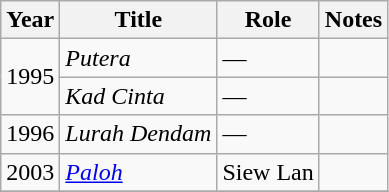<table class="wikitable">
<tr>
<th>Year</th>
<th>Title</th>
<th>Role</th>
<th>Notes</th>
</tr>
<tr>
<td rowspan=2>1995</td>
<td><em>Putera</em></td>
<td>—</td>
<td></td>
</tr>
<tr>
<td><em>Kad Cinta</em></td>
<td>—</td>
<td></td>
</tr>
<tr>
<td>1996</td>
<td><em>Lurah Dendam</em></td>
<td>—</td>
<td></td>
</tr>
<tr>
<td>2003</td>
<td><em><a href='#'>Paloh</a></em></td>
<td>Siew Lan</td>
<td></td>
</tr>
<tr>
</tr>
</table>
